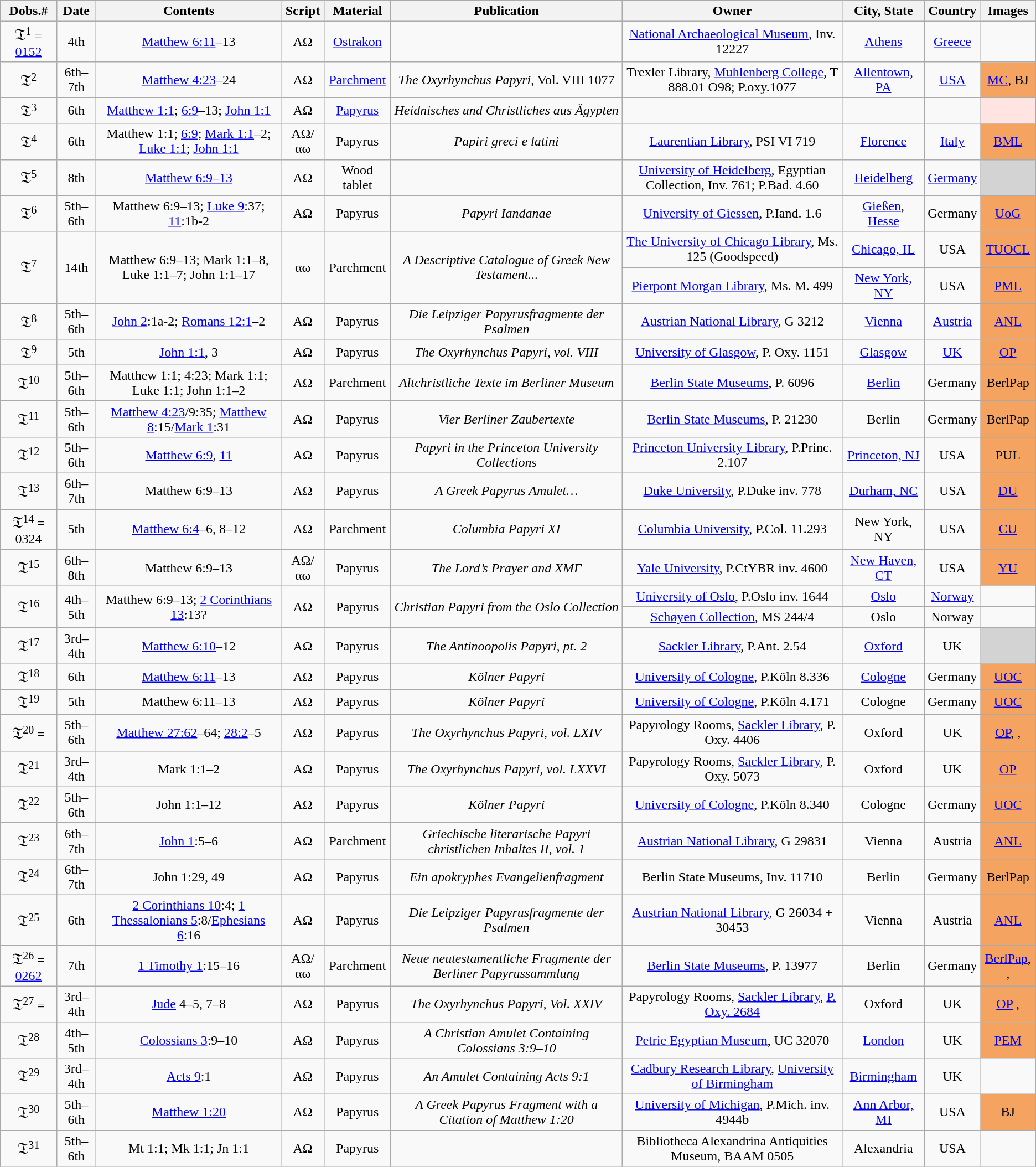<table class="wikitable sortable" style="text-align:center">
<tr>
<th>Dobs.#</th>
<th>Date</th>
<th>Contents</th>
<th>Script</th>
<th>Material</th>
<th>Publication</th>
<th>Owner</th>
<th>City, State</th>
<th>Country</th>
<th>Images</th>
</tr>
<tr>
<td><big>𝔗</big><sup>1</sup> = <a href='#'>0152</a></td>
<td>4th</td>
<td><a href='#'>Matthew 6:11</a>–13</td>
<td>ΑΩ</td>
<td><a href='#'>Ostrakon</a></td>
<td></td>
<td><a href='#'>National Archaeological Museum</a>, Inv. 12227</td>
<td><a href='#'>Athens</a></td>
<td><a href='#'>Greece</a></td>
<td></td>
</tr>
<tr>
<td><big>𝔗</big><sup>2</sup></td>
<td>6th–7th</td>
<td><a href='#'>Matthew 4:23</a>–24</td>
<td>ΑΩ</td>
<td><a href='#'>Parchment</a></td>
<td><em>The Oxyrhynchus Papyri</em>,  Vol. VIII 1077</td>
<td>Trexler Library, <a href='#'>Muhlenberg College</a>, T 888.01 O98; P.oxy.1077</td>
<td><a href='#'>Allentown, PA</a></td>
<td><a href='#'>USA</a></td>
<td bgcolor="sandybrown"><a href='#'>MC</a>, BJ</td>
</tr>
<tr>
<td><big>𝔗</big><sup>3</sup></td>
<td>6th</td>
<td><a href='#'>Matthew 1:1</a>; <a href='#'>6:9</a>–13; <a href='#'>John 1:1</a></td>
<td>ΑΩ</td>
<td><a href='#'>Papyrus</a></td>
<td><em>Heidnisches und Christliches aus Ägypten</em></td>
<td></td>
<td></td>
<td></td>
<td bgcolor="mistyrose"></td>
</tr>
<tr>
<td><big>𝔗</big><sup>4</sup></td>
<td>6th</td>
<td>Matthew 1:1; <a href='#'>6:9</a>; <a href='#'>Mark 1:1</a>–2; <a href='#'>Luke 1:1</a>; <a href='#'>John 1:1</a></td>
<td>ΑΩ/αω</td>
<td>Papyrus</td>
<td><em>Papiri greci e latini</em></td>
<td><a href='#'>Laurentian Library</a>, PSI VI 719</td>
<td><a href='#'>Florence</a></td>
<td><a href='#'>Italy</a></td>
<td bgcolor="sandybrown"><a href='#'>BML</a></td>
</tr>
<tr>
<td><big>𝔗</big><sup>5</sup></td>
<td>8th</td>
<td><a href='#'>Matthew 6:9–13</a></td>
<td>ΑΩ</td>
<td>Wood tablet</td>
<td></td>
<td><a href='#'>University of Heidelberg</a>, Egyptian Collection, Inv. 761; P.Bad. 4.60</td>
<td><a href='#'>Heidelberg</a></td>
<td><a href='#'>Germany</a></td>
<td bgcolor="lightgray"></td>
</tr>
<tr>
<td><big>𝔗</big><sup>6</sup></td>
<td>5th–6th</td>
<td>Matthew 6:9–13; <a href='#'>Luke 9</a>:37; <a href='#'>11</a>:1b-2</td>
<td>ΑΩ</td>
<td>Papyrus</td>
<td><em>Papyri Iandanae</em></td>
<td><a href='#'>University of Giessen</a>, P.Iand. 1.6</td>
<td><a href='#'>Gießen</a>, <a href='#'>Hesse</a></td>
<td>Germany</td>
<td bgcolor="sandybrown"><a href='#'>UoG</a></td>
</tr>
<tr>
<td rowspan=2><big>𝔗</big><sup>7</sup></td>
<td rowspan=2>14th</td>
<td rowspan=2>Matthew 6:9–13; Mark 1:1–8, Luke 1:1–7; John 1:1–17</td>
<td rowspan=2>αω</td>
<td rowspan=2>Parchment</td>
<td rowspan=2><em>A Descriptive Catalogue of Greek New Testament...</em></td>
<td><a href='#'>The University of Chicago Library</a>, Ms. 125 (Goodspeed)</td>
<td><a href='#'>Chicago, IL</a></td>
<td>USA</td>
<td bgcolor="sandybrown"><a href='#'>TUOCL</a></td>
</tr>
<tr>
<td><a href='#'>Pierpont Morgan Library</a>, Ms. M. 499</td>
<td><a href='#'>New York, NY</a></td>
<td>USA</td>
<td bgcolor="sandybrown"><a href='#'>PML</a></td>
</tr>
<tr>
<td><big>𝔗</big><sup>8</sup></td>
<td>5th–6th</td>
<td><a href='#'>John 2</a>:1a-2; <a href='#'>Romans 12:1</a>–2</td>
<td>ΑΩ</td>
<td>Papyrus</td>
<td><em>Die Leipziger Papyrusfragmente der Psalmen </em></td>
<td><a href='#'>Austrian National Library</a>,  G 3212</td>
<td><a href='#'>Vienna</a></td>
<td><a href='#'>Austria</a></td>
<td bgcolor="sandybrown"><a href='#'>ANL</a></td>
</tr>
<tr>
<td><big>𝔗</big><sup>9</sup></td>
<td>5th</td>
<td><a href='#'>John 1:1</a>, 3</td>
<td>ΑΩ</td>
<td>Papyrus</td>
<td><em>The Oxyrhynchus Papyri, vol. VIII</em></td>
<td><a href='#'>University of Glasgow</a>, P. Oxy. 1151</td>
<td><a href='#'>Glasgow</a></td>
<td><a href='#'>UK</a></td>
<td bgcolor="sandybrown"><a href='#'>OP</a></td>
</tr>
<tr>
<td><big>𝔗</big><sup>10</sup></td>
<td>5th–6th</td>
<td>Matthew 1:1; 4:23; Mark 1:1; Luke 1:1; John 1:1–2</td>
<td>ΑΩ</td>
<td>Parchment</td>
<td><em>Altchristliche Texte im Berliner Museum</em></td>
<td><a href='#'>Berlin State Museums</a>, P. 6096</td>
<td><a href='#'>Berlin</a></td>
<td>Germany</td>
<td bgcolor="sandybrown">BerlPap</td>
</tr>
<tr>
<td><big>𝔗</big><sup>11</sup></td>
<td>5th–6th</td>
<td><a href='#'>Matthew 4:23</a>/9:35; <a href='#'>Matthew 8</a>:15/<a href='#'>Mark 1</a>:31</td>
<td>ΑΩ</td>
<td>Papyrus</td>
<td><em>Vier Berliner Zaubertexte</em></td>
<td><a href='#'>Berlin State Museums</a>, P. 21230</td>
<td>Berlin</td>
<td>Germany</td>
<td bgcolor="sandybrown">BerlPap</td>
</tr>
<tr>
<td><big>𝔗</big><sup>12</sup></td>
<td>5th–6th</td>
<td><a href='#'>Matthew 6:9</a>, <a href='#'>11</a></td>
<td>ΑΩ</td>
<td>Papyrus</td>
<td><em>Papyri in the Princeton University Collections</em></td>
<td><a href='#'>Princeton University Library</a>, P.Princ. 2.107</td>
<td><a href='#'>Princeton, NJ</a></td>
<td>USA</td>
<td bgcolor="sandybrown">PUL</td>
</tr>
<tr>
<td><big>𝔗</big><sup>13</sup></td>
<td>6th–7th</td>
<td>Matthew 6:9–13</td>
<td>ΑΩ</td>
<td>Papyrus</td>
<td><em>A Greek Papyrus Amulet…</em></td>
<td><a href='#'>Duke University</a>, P.Duke inv. 778</td>
<td><a href='#'>Durham, NC</a></td>
<td>USA</td>
<td bgcolor="sandybrown"><a href='#'>DU</a></td>
</tr>
<tr>
<td><big>𝔗</big><sup>14</sup> = 0324</td>
<td>5th</td>
<td><a href='#'>Matthew 6:4</a>–6, 8–12</td>
<td>ΑΩ</td>
<td>Parchment</td>
<td><em>Columbia Papyri XI</em></td>
<td><a href='#'>Columbia University</a>, P.Col. 11.293</td>
<td>New York, NY</td>
<td>USA</td>
<td bgcolor="sandybrown"><a href='#'>CU</a></td>
</tr>
<tr>
<td><big>𝔗</big><sup>15</sup></td>
<td>6th–8th</td>
<td>Matthew 6:9–13</td>
<td>ΑΩ/αω</td>
<td>Papyrus</td>
<td><em>The Lord’s Prayer and ΧΜΓ</em></td>
<td><a href='#'>Yale University</a>, P.CtYBR inv. 4600</td>
<td><a href='#'>New Haven, CT</a></td>
<td>USA</td>
<td bgcolor="sandybrown"><a href='#'>YU</a></td>
</tr>
<tr>
<td rowspan=2><big>𝔗</big><sup>16</sup></td>
<td rowspan=2>4th–5th</td>
<td rowspan=2>Matthew 6:9–13; <a href='#'>2 Corinthians 13</a>:13?</td>
<td rowspan=2>ΑΩ</td>
<td rowspan=2>Papyrus</td>
<td rowspan=2><em>Christian Papyri from the Oslo Collection</em></td>
<td><a href='#'>University of Oslo</a>, P.Oslo inv. 1644</td>
<td><a href='#'>Oslo</a></td>
<td><a href='#'>Norway</a></td>
<td></td>
</tr>
<tr>
<td><a href='#'>Schøyen Collection</a>,  MS 244/4</td>
<td>Oslo</td>
<td>Norway</td>
<td></td>
</tr>
<tr>
<td><big>𝔗</big><sup>17</sup></td>
<td>3rd–4th</td>
<td><a href='#'>Matthew 6:10</a>–12</td>
<td>ΑΩ</td>
<td>Papyrus</td>
<td><em>The Antinoopolis Papyri, pt. 2</em></td>
<td><a href='#'>Sackler Library</a>, P.Ant. 2.54</td>
<td><a href='#'>Oxford</a></td>
<td>UK</td>
<td bgcolor="lightgray"></td>
</tr>
<tr>
<td><big>𝔗</big><sup>18</sup></td>
<td>6th</td>
<td><a href='#'>Matthew 6:11</a>–13</td>
<td>ΑΩ</td>
<td>Papyrus</td>
<td><em>Kölner Papyri</em></td>
<td><a href='#'>University of Cologne</a>, P.Köln 8.336</td>
<td><a href='#'>Cologne</a></td>
<td>Germany</td>
<td bgcolor="sandybrown"><a href='#'>UOC</a></td>
</tr>
<tr>
<td><big>𝔗</big><sup>19</sup></td>
<td>5th</td>
<td>Matthew 6:11–13</td>
<td>ΑΩ</td>
<td>Papyrus</td>
<td><em>Kölner Papyri</em></td>
<td><a href='#'>University of Cologne</a>, P.Köln 4.171</td>
<td>Cologne</td>
<td>Germany</td>
<td bgcolor="sandybrown"><a href='#'>UOC</a></td>
</tr>
<tr>
<td><big>𝔗</big><sup>20</sup> = </td>
<td>5th–6th</td>
<td><a href='#'>Matthew 27:62</a>–64; <a href='#'>28:2</a>–5</td>
<td>ΑΩ</td>
<td>Papyrus</td>
<td><em>The Oxyrhynchus Papyri, vol. LXIV</em></td>
<td>Papyrology Rooms, <a href='#'>Sackler Library</a>, P. Oxy. 4406</td>
<td>Oxford</td>
<td>UK</td>
<td bgcolor="sandybrown"><a href='#'>OP</a>, , </td>
</tr>
<tr>
<td><big>𝔗</big><sup>21</sup></td>
<td>3rd–4th</td>
<td>Mark 1:1–2</td>
<td>ΑΩ</td>
<td>Papyrus</td>
<td><em>The Oxyrhynchus Papyri, vol. LXXVI</em></td>
<td>Papyrology Rooms, <a href='#'>Sackler Library</a>, P. Oxy. 5073</td>
<td>Oxford</td>
<td>UK</td>
<td bgcolor="sandybrown"><a href='#'>OP</a></td>
</tr>
<tr>
<td><big>𝔗</big><sup>22</sup></td>
<td>5th–6th</td>
<td>John 1:1–12</td>
<td>ΑΩ</td>
<td>Papyrus</td>
<td><em>Kölner Papyri</em></td>
<td><a href='#'>University of Cologne</a>, P.Köln 8.340</td>
<td>Cologne</td>
<td>Germany</td>
<td bgcolor="sandybrown"><a href='#'>UOC</a></td>
</tr>
<tr>
<td><big>𝔗</big><sup>23</sup></td>
<td>6th–7th</td>
<td><a href='#'>John 1</a>:5–6</td>
<td>ΑΩ</td>
<td>Parchment</td>
<td><em>Griechische literarische Papyri christlichen Inhaltes II, vol. 1</em></td>
<td><a href='#'>Austrian National Library</a>,  G 29831</td>
<td>Vienna</td>
<td>Austria</td>
<td bgcolor="sandybrown"><a href='#'>ANL</a></td>
</tr>
<tr>
<td><big>𝔗</big><sup>24</sup></td>
<td>6th–7th</td>
<td>John 1:29, 49</td>
<td>ΑΩ</td>
<td>Papyrus</td>
<td><em>Ein apokryphes Evangelienfragment</em></td>
<td>Berlin State Museums, Inv. 11710</td>
<td>Berlin</td>
<td>Germany</td>
<td bgcolor="sandybrown">BerlPap</td>
</tr>
<tr>
<td><big>𝔗</big><sup>25</sup></td>
<td>6th</td>
<td><a href='#'>2 Corinthians 10</a>:4; <a href='#'>1 Thessalonians 5</a>:8/<a href='#'>Ephesians 6</a>:16</td>
<td>ΑΩ</td>
<td>Papyrus</td>
<td><em>Die Leipziger Papyrusfragmente der Psalmen </em></td>
<td><a href='#'>Austrian National Library</a>,  G 26034 + 30453</td>
<td>Vienna</td>
<td>Austria</td>
<td bgcolor="sandybrown"><a href='#'>ANL</a></td>
</tr>
<tr>
<td><big>𝔗</big><sup>26</sup> = <a href='#'>0262</a></td>
<td>7th</td>
<td><a href='#'>1 Timothy 1</a>:15–16</td>
<td>ΑΩ/αω</td>
<td>Parchment</td>
<td><em>Neue neutestamentliche Fragmente der Berliner Papyrussammlung</em></td>
<td><a href='#'>Berlin State Museums</a>, P. 13977</td>
<td>Berlin</td>
<td>Germany</td>
<td bgcolor="sandybrown"><a href='#'>BerlPap</a>, , </td>
</tr>
<tr>
<td><big>𝔗</big><sup>27</sup> = </td>
<td>3rd–4th</td>
<td><a href='#'>Jude</a> 4–5, 7–8</td>
<td>ΑΩ</td>
<td>Papyrus</td>
<td><em>The Oxyrhynchus Papyri, Vol. XXIV</em></td>
<td>Papyrology Rooms, <a href='#'>Sackler Library</a>, <a href='#'>P. Oxy. 2684</a></td>
<td>Oxford</td>
<td>UK</td>
<td bgcolor="sandybrown"><a href='#'>OP</a> , </td>
</tr>
<tr>
<td><big>𝔗</big><sup>28</sup></td>
<td>4th–5th</td>
<td><a href='#'>Colossians 3</a>:9–10</td>
<td>ΑΩ</td>
<td>Papyrus</td>
<td><em>A Christian Amulet Containing Colossians 3:9–10</em></td>
<td><a href='#'>Petrie Egyptian Museum</a>, UC 32070</td>
<td><a href='#'>London</a></td>
<td>UK</td>
<td bgcolor="sandybrown"><a href='#'>PEM</a></td>
</tr>
<tr>
<td><big>𝔗</big><sup>29</sup></td>
<td>3rd–4th</td>
<td><a href='#'>Acts 9</a>:1</td>
<td>ΑΩ</td>
<td>Papyrus</td>
<td><em>An Amulet Containing Acts 9:1</em></td>
<td><a href='#'>Cadbury Research Library</a>, <a href='#'>University of Birmingham</a></td>
<td><a href='#'>Birmingham</a></td>
<td>UK</td>
<td></td>
</tr>
<tr>
<td><big>𝔗</big><sup>30</sup></td>
<td>5th–6th</td>
<td><a href='#'>Matthew 1:20</a></td>
<td>ΑΩ</td>
<td>Papyrus</td>
<td><em>A Greek Papyrus Fragment with a Citation of Matthew 1:20</em></td>
<td><a href='#'>University of Michigan</a>, P.Mich. inv. 4944b</td>
<td><a href='#'>Ann Arbor, MI</a></td>
<td>USA</td>
<td bgcolor="sandybrown">BJ</td>
</tr>
<tr>
<td><big>𝔗</big><sup>31</sup></td>
<td>5th–6th</td>
<td>Mt 1:1; Mk 1:1; Jn 1:1</td>
<td>ΑΩ</td>
<td>Papyrus</td>
<td></td>
<td>Bibliotheca Alexandrina Antiquities Museum, BAAM 0505</td>
<td>Alexandria</td>
<td>USA</td>
<td></td>
</tr>
</table>
